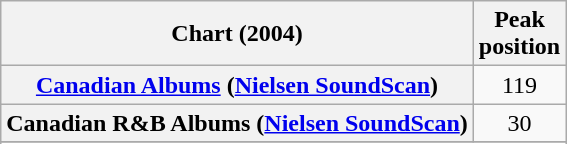<table class="wikitable sortable plainrowheaders" style="text-align:center">
<tr>
<th scope="col">Chart (2004)</th>
<th scope="col">Peak<br> position</th>
</tr>
<tr>
<th scope="row"><a href='#'>Canadian Albums</a> (<a href='#'>Nielsen SoundScan</a>)</th>
<td align="center">119</td>
</tr>
<tr>
<th scope="row">Canadian R&B Albums (<a href='#'>Nielsen SoundScan</a>)</th>
<td style="text-align:center;">30</td>
</tr>
<tr>
</tr>
<tr>
</tr>
</table>
